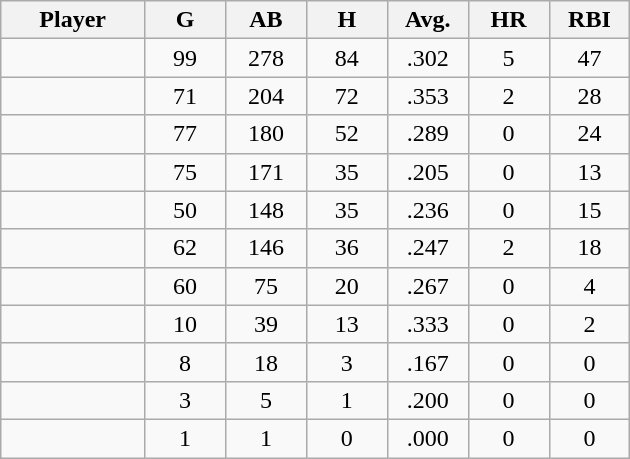<table class="wikitable sortable">
<tr>
<th bgcolor="#DDDDFF" width="16%">Player</th>
<th bgcolor="#DDDDFF" width="9%">G</th>
<th bgcolor="#DDDDFF" width="9%">AB</th>
<th bgcolor="#DDDDFF" width="9%">H</th>
<th bgcolor="#DDDDFF" width="9%">Avg.</th>
<th bgcolor="#DDDDFF" width="9%">HR</th>
<th bgcolor="#DDDDFF" width="9%">RBI</th>
</tr>
<tr align="center">
<td></td>
<td>99</td>
<td>278</td>
<td>84</td>
<td>.302</td>
<td>5</td>
<td>47</td>
</tr>
<tr align="center">
<td></td>
<td>71</td>
<td>204</td>
<td>72</td>
<td>.353</td>
<td>2</td>
<td>28</td>
</tr>
<tr align="center">
<td></td>
<td>77</td>
<td>180</td>
<td>52</td>
<td>.289</td>
<td>0</td>
<td>24</td>
</tr>
<tr align="center">
<td></td>
<td>75</td>
<td>171</td>
<td>35</td>
<td>.205</td>
<td>0</td>
<td>13</td>
</tr>
<tr align="center">
<td></td>
<td>50</td>
<td>148</td>
<td>35</td>
<td>.236</td>
<td>0</td>
<td>15</td>
</tr>
<tr align="center">
<td></td>
<td>62</td>
<td>146</td>
<td>36</td>
<td>.247</td>
<td>2</td>
<td>18</td>
</tr>
<tr align="center">
<td></td>
<td>60</td>
<td>75</td>
<td>20</td>
<td>.267</td>
<td>0</td>
<td>4</td>
</tr>
<tr align="center">
<td></td>
<td>10</td>
<td>39</td>
<td>13</td>
<td>.333</td>
<td>0</td>
<td>2</td>
</tr>
<tr align="center">
<td></td>
<td>8</td>
<td>18</td>
<td>3</td>
<td>.167</td>
<td>0</td>
<td>0</td>
</tr>
<tr align="center">
<td></td>
<td>3</td>
<td>5</td>
<td>1</td>
<td>.200</td>
<td>0</td>
<td>0</td>
</tr>
<tr align="center">
<td></td>
<td>1</td>
<td>1</td>
<td>0</td>
<td>.000</td>
<td>0</td>
<td>0</td>
</tr>
</table>
